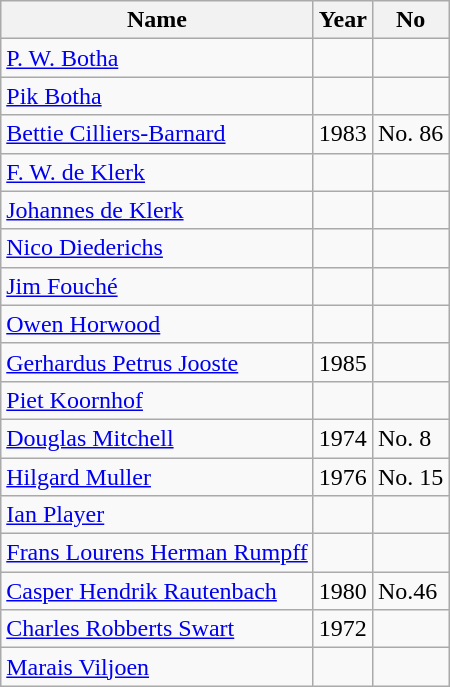<table class="wikitable">
<tr>
<th>Name</th>
<th>Year</th>
<th>No</th>
</tr>
<tr>
<td><a href='#'>P. W. Botha</a></td>
<td></td>
<td></td>
</tr>
<tr>
<td><a href='#'>Pik Botha</a></td>
<td></td>
<td></td>
</tr>
<tr>
<td><a href='#'>Bettie Cilliers-Barnard</a></td>
<td>1983</td>
<td>No. 86</td>
</tr>
<tr>
<td><a href='#'>F. W. de Klerk</a></td>
<td></td>
<td></td>
</tr>
<tr>
<td><a href='#'>Johannes de Klerk</a></td>
<td></td>
<td></td>
</tr>
<tr>
<td><a href='#'>Nico Diederichs</a></td>
<td></td>
<td></td>
</tr>
<tr>
<td><a href='#'>Jim Fouché</a></td>
<td></td>
<td></td>
</tr>
<tr>
<td><a href='#'>Owen Horwood</a></td>
<td></td>
<td></td>
</tr>
<tr>
<td><a href='#'>Gerhardus Petrus Jooste</a></td>
<td>1985</td>
<td></td>
</tr>
<tr>
<td><a href='#'>Piet Koornhof</a></td>
<td></td>
<td></td>
</tr>
<tr>
<td><a href='#'>Douglas Mitchell</a></td>
<td>1974</td>
<td>No. 8</td>
</tr>
<tr>
<td><a href='#'>Hilgard Muller</a></td>
<td>1976</td>
<td>No. 15</td>
</tr>
<tr>
<td><a href='#'>Ian Player</a></td>
<td></td>
<td></td>
</tr>
<tr>
<td><a href='#'>Frans Lourens Herman Rumpff</a></td>
<td></td>
<td></td>
</tr>
<tr>
<td><a href='#'>Casper Hendrik Rautenbach</a></td>
<td>1980</td>
<td>No.46</td>
</tr>
<tr>
<td><a href='#'>Charles Robberts Swart</a></td>
<td>1972</td>
<td></td>
</tr>
<tr>
<td><a href='#'>Marais Viljoen</a></td>
<td></td>
<td></td>
</tr>
</table>
